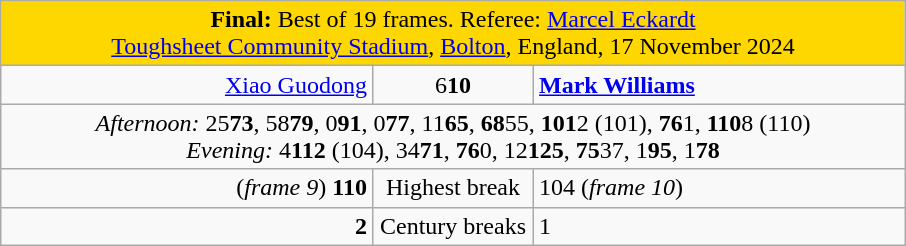<table class="wikitable" style="margin: 1em auto 1em auto;">
<tr>
<td colspan = "3" align="center" bgcolor="#ffd700"><strong>Final:</strong> Best of 19 frames. Referee: <a href='#'>Marcel Eckardt</a><br><a href='#'>Toughsheet Community Stadium</a>, <a href='#'>Bolton</a>, England, 17 November 2024</td>
</tr>
<tr>
<td width="240" align="right"><a href='#'>Xiao Guodong</a><br></td>
<td width="100" align="center">6<strong>10</strong></td>
<td width="240"><strong><a href='#'>Mark Williams</a></strong> <br></td>
</tr>
<tr>
<td colspan="3" align="center"><em>Afternoon:</em> 25<strong>73</strong>, 58<strong>79</strong>, 0<strong>91</strong>, 0<strong>77</strong>, 11<strong>65</strong>, <strong>68</strong>55, <strong>101</strong>2 (101), <strong>76</strong>1, <strong>110</strong>8 (110)<br><em>Evening:</em> 4<strong>112</strong> (104), 34<strong>71</strong>, <strong>76</strong>0, 12<strong>125</strong>, <strong>75</strong>37, 1<strong>95</strong>, 1<strong>78</strong></td>
</tr>
<tr>
<td align="right">(<em>frame 9</em>) <strong>110</strong></td>
<td align="center">Highest break</td>
<td>104 (<em>frame 10</em>)</td>
</tr>
<tr>
<td align="right"><strong>2</strong></td>
<td align="center">Century breaks</td>
<td>1</td>
</tr>
</table>
